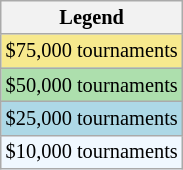<table class="wikitable" style="font-size:85%;">
<tr>
<th>Legend</th>
</tr>
<tr style="background:#f7e98e;">
<td>$75,000 tournaments</td>
</tr>
<tr style="background:#addfad;">
<td>$50,000 tournaments</td>
</tr>
<tr style="background:lightblue;">
<td>$25,000 tournaments</td>
</tr>
<tr style="background:#f0f8ff;">
<td>$10,000 tournaments</td>
</tr>
</table>
